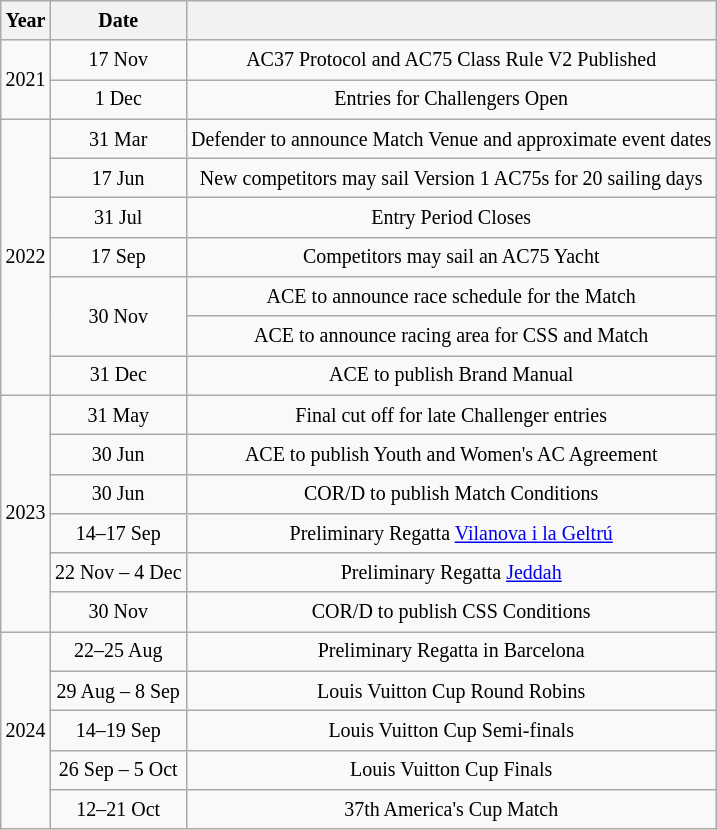<table class="wikitable" style="font-size:10pt;line-height:1.5;text-align: center;">
<tr>
<th>Year</th>
<th>Date</th>
<th></th>
</tr>
<tr>
<td rowspan="2">2021</td>
<td>17 Nov</td>
<td>AC37 Protocol and AC75 Class Rule V2 Published</td>
</tr>
<tr>
<td>1 Dec</td>
<td>Entries for Challengers Open</td>
</tr>
<tr>
<td rowspan="7">2022</td>
<td>31 Mar</td>
<td>Defender to announce Match Venue and approximate event dates</td>
</tr>
<tr>
<td>17 Jun</td>
<td>New competitors may sail Version 1 AC75s for 20 sailing days</td>
</tr>
<tr>
<td>31 Jul</td>
<td>Entry Period Closes</td>
</tr>
<tr>
<td>17 Sep</td>
<td>Competitors may sail an AC75 Yacht</td>
</tr>
<tr>
<td rowspan="2">30 Nov</td>
<td>ACE to announce race schedule for the Match</td>
</tr>
<tr>
<td>ACE to announce racing area for CSS and Match</td>
</tr>
<tr>
<td>31 Dec</td>
<td>ACE to publish Brand Manual</td>
</tr>
<tr>
<td rowspan="6">2023</td>
<td>31 May</td>
<td>Final cut off for late Challenger entries</td>
</tr>
<tr>
<td>30 Jun</td>
<td>ACE to publish Youth and Women's AC Agreement</td>
</tr>
<tr>
<td>30 Jun</td>
<td>COR/D to publish Match Conditions</td>
</tr>
<tr>
<td>14–17 Sep</td>
<td>Preliminary Regatta <a href='#'>Vilanova i la Geltrú</a></td>
</tr>
<tr>
<td>22 Nov – 4 Dec</td>
<td>Preliminary Regatta <a href='#'>Jeddah</a></td>
</tr>
<tr>
<td>30 Nov</td>
<td>COR/D to publish CSS Conditions</td>
</tr>
<tr>
<td rowspan="5">2024</td>
<td>22–25 Aug</td>
<td>Preliminary Regatta in Barcelona</td>
</tr>
<tr>
<td>29 Aug – 8 Sep</td>
<td>Louis Vuitton Cup Round Robins</td>
</tr>
<tr>
<td>14–19 Sep</td>
<td>Louis Vuitton Cup Semi-finals</td>
</tr>
<tr>
<td>26 Sep – 5 Oct</td>
<td>Louis Vuitton Cup Finals</td>
</tr>
<tr>
<td>12–21 Oct</td>
<td>37th America's Cup Match</td>
</tr>
</table>
